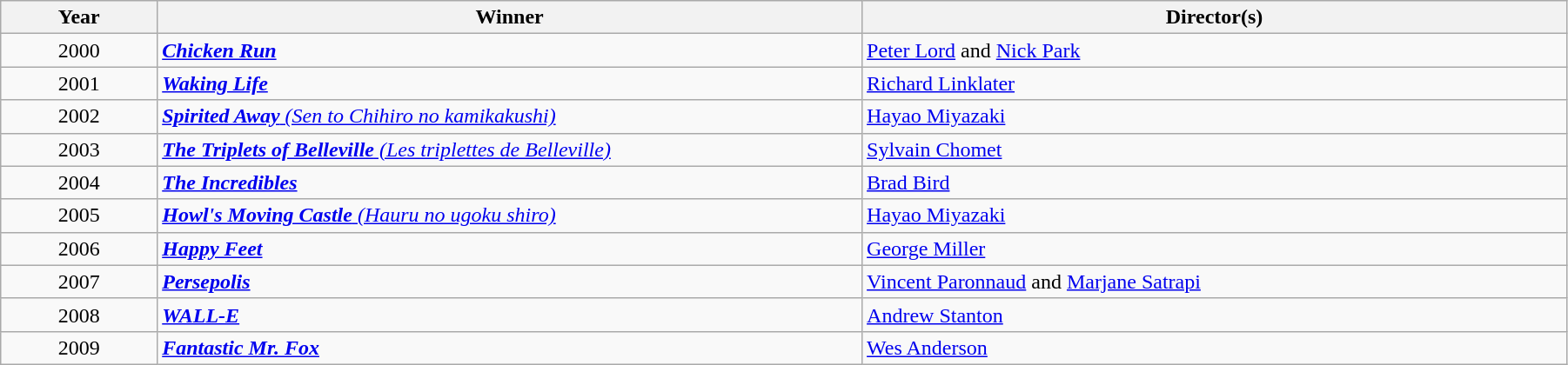<table class="wikitable" width="95%" cellpadding="5">
<tr>
<th width="10%">Year</th>
<th width="45%">Winner</th>
<th width="45%">Director(s)</th>
</tr>
<tr>
<td align="center">2000</td>
<td><strong><em><a href='#'>Chicken Run</a></em></strong></td>
<td><a href='#'>Peter Lord</a> and <a href='#'>Nick Park</a></td>
</tr>
<tr>
<td align="center">2001</td>
<td><strong><em><a href='#'>Waking Life</a></em></strong></td>
<td><a href='#'>Richard Linklater</a></td>
</tr>
<tr>
<td align="center">2002</td>
<td><em><a href='#'><strong>Spirited Away</strong> (Sen to Chihiro no kamikakushi)</a></em></td>
<td><a href='#'>Hayao Miyazaki</a></td>
</tr>
<tr>
<td align="center">2003</td>
<td><em><a href='#'><strong>The Triplets of Belleville</strong> (Les triplettes de Belleville)</a></em></td>
<td><a href='#'>Sylvain Chomet</a></td>
</tr>
<tr>
<td align="center">2004</td>
<td><strong><em><a href='#'>The Incredibles</a></em></strong></td>
<td><a href='#'>Brad Bird</a></td>
</tr>
<tr>
<td align="center">2005</td>
<td><em><a href='#'><strong>Howl's Moving Castle</strong> (Hauru no ugoku shiro)</a></em></td>
<td><a href='#'>Hayao Miyazaki</a></td>
</tr>
<tr>
<td align="center">2006</td>
<td><strong><em><a href='#'>Happy Feet</a></em></strong></td>
<td><a href='#'>George Miller</a></td>
</tr>
<tr>
<td align="center">2007</td>
<td><strong><em><a href='#'>Persepolis</a></em></strong></td>
<td><a href='#'>Vincent Paronnaud</a> and <a href='#'>Marjane Satrapi</a></td>
</tr>
<tr>
<td align="center">2008</td>
<td><strong><em><a href='#'>WALL-E</a></em></strong></td>
<td><a href='#'>Andrew Stanton</a></td>
</tr>
<tr>
<td align="center">2009</td>
<td><strong><em><a href='#'>Fantastic Mr. Fox</a></em></strong></td>
<td><a href='#'>Wes Anderson</a></td>
</tr>
</table>
